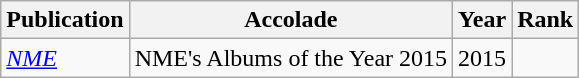<table class="wikitable">
<tr>
<th>Publication</th>
<th>Accolade</th>
<th>Year</th>
<th>Rank</th>
</tr>
<tr>
<td><em><a href='#'>NME</a></em></td>
<td>NME's Albums of the Year 2015</td>
<td>2015</td>
<td></td>
</tr>
</table>
